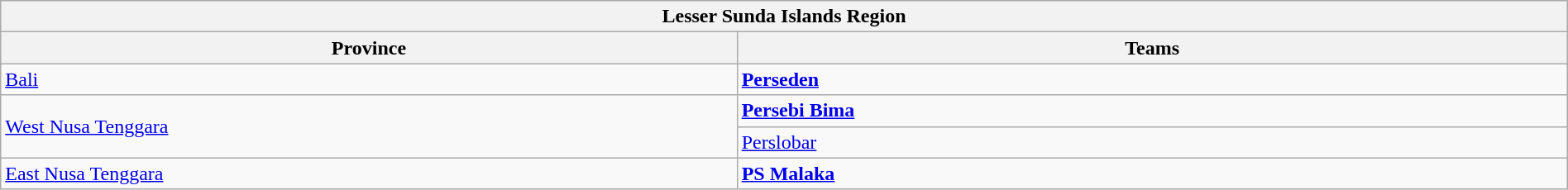<table class="wikitable sortable" style="width:100%;">
<tr>
<th colspan="2"><strong>Lesser Sunda Islands Region</strong></th>
</tr>
<tr>
<th style="width:47%;">Province</th>
<th style="width:53%;">Teams</th>
</tr>
<tr>
<td> <a href='#'>Bali</a></td>
<td><strong><a href='#'>Perseden</a></strong></td>
</tr>
<tr>
<td rowspan="2"> <a href='#'>West Nusa Tenggara</a></td>
<td><strong><a href='#'>Persebi Bima</a></strong></td>
</tr>
<tr>
<td><a href='#'>Perslobar</a></td>
</tr>
<tr>
<td> <a href='#'>East Nusa Tenggara</a></td>
<td><strong><a href='#'>PS Malaka</a></strong></td>
</tr>
</table>
